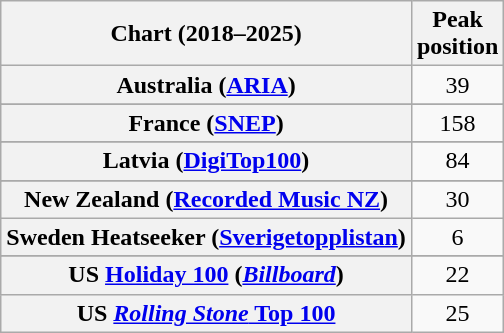<table class="wikitable sortable plainrowheaders" style="text-align:center">
<tr>
<th scope="col">Chart (2018–2025)</th>
<th scope="col">Peak<br>position</th>
</tr>
<tr>
<th scope="row">Australia (<a href='#'>ARIA</a>)</th>
<td>39</td>
</tr>
<tr>
</tr>
<tr>
<th scope="row">France (<a href='#'>SNEP</a>)</th>
<td>158</td>
</tr>
<tr>
</tr>
<tr>
</tr>
<tr>
<th scope="row">Latvia (<a href='#'>DigiTop100</a>)</th>
<td>84</td>
</tr>
<tr>
</tr>
<tr>
<th scope="row">New Zealand (<a href='#'>Recorded Music NZ</a>)</th>
<td>30</td>
</tr>
<tr>
<th scope="row">Sweden Heatseeker (<a href='#'>Sverigetopplistan</a>)</th>
<td>6</td>
</tr>
<tr>
</tr>
<tr>
</tr>
<tr>
</tr>
<tr>
<th scope="row">US <a href='#'>Holiday 100</a> (<em><a href='#'>Billboard</a></em>)</th>
<td>22</td>
</tr>
<tr>
<th scope="row">US <a href='#'><em>Rolling Stone</em> Top 100</a></th>
<td>25</td>
</tr>
</table>
